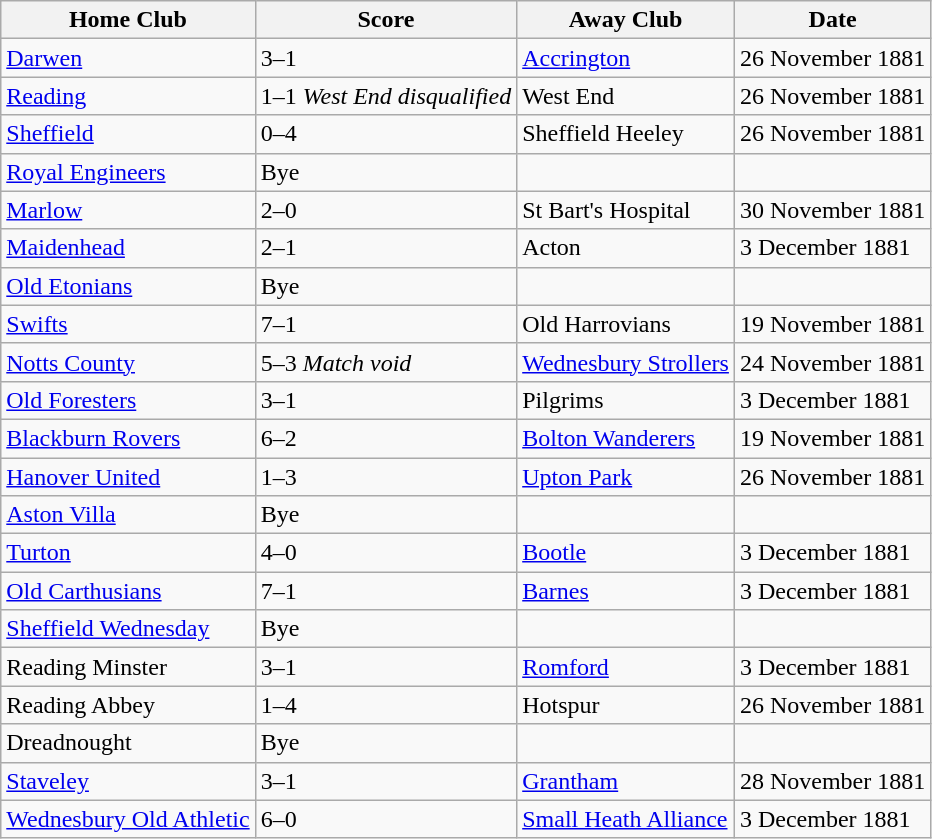<table class="wikitable">
<tr>
<th>Home Club</th>
<th>Score</th>
<th>Away Club</th>
<th>Date</th>
</tr>
<tr>
<td><a href='#'>Darwen</a></td>
<td>3–1</td>
<td><a href='#'>Accrington</a></td>
<td>26 November 1881</td>
</tr>
<tr>
<td><a href='#'>Reading</a></td>
<td>1–1 <em>West End disqualified</em></td>
<td>West End</td>
<td>26 November 1881</td>
</tr>
<tr>
<td><a href='#'>Sheffield</a></td>
<td>0–4</td>
<td>Sheffield Heeley</td>
<td>26 November 1881</td>
</tr>
<tr>
<td><a href='#'>Royal Engineers</a></td>
<td>Bye</td>
<td></td>
<td></td>
</tr>
<tr>
<td><a href='#'>Marlow</a></td>
<td>2–0</td>
<td>St Bart's Hospital</td>
<td>30 November 1881</td>
</tr>
<tr>
<td><a href='#'>Maidenhead</a></td>
<td>2–1</td>
<td>Acton</td>
<td>3 December 1881</td>
</tr>
<tr>
<td><a href='#'>Old Etonians</a></td>
<td>Bye</td>
<td></td>
<td></td>
</tr>
<tr>
<td><a href='#'>Swifts</a></td>
<td>7–1</td>
<td>Old Harrovians</td>
<td>19 November 1881</td>
</tr>
<tr>
<td><a href='#'>Notts County</a></td>
<td>5–3 <em>Match void</em></td>
<td><a href='#'>Wednesbury Strollers</a></td>
<td>24 November 1881</td>
</tr>
<tr>
<td><a href='#'>Old Foresters</a></td>
<td>3–1</td>
<td>Pilgrims</td>
<td>3 December 1881</td>
</tr>
<tr>
<td><a href='#'>Blackburn Rovers</a></td>
<td>6–2</td>
<td><a href='#'>Bolton Wanderers</a></td>
<td>19 November 1881</td>
</tr>
<tr>
<td><a href='#'>Hanover United</a></td>
<td>1–3</td>
<td><a href='#'>Upton Park</a></td>
<td>26 November 1881</td>
</tr>
<tr>
<td><a href='#'>Aston Villa</a></td>
<td>Bye</td>
<td></td>
<td></td>
</tr>
<tr>
<td><a href='#'>Turton</a></td>
<td>4–0</td>
<td><a href='#'>Bootle</a></td>
<td>3 December 1881</td>
</tr>
<tr>
<td><a href='#'>Old Carthusians</a></td>
<td>7–1</td>
<td><a href='#'>Barnes</a></td>
<td>3 December 1881</td>
</tr>
<tr>
<td><a href='#'>Sheffield Wednesday</a></td>
<td>Bye</td>
<td></td>
<td></td>
</tr>
<tr>
<td>Reading Minster</td>
<td>3–1</td>
<td><a href='#'>Romford</a></td>
<td>3 December 1881</td>
</tr>
<tr>
<td>Reading Abbey</td>
<td>1–4</td>
<td>Hotspur</td>
<td>26 November 1881</td>
</tr>
<tr>
<td>Dreadnought</td>
<td>Bye</td>
<td></td>
<td></td>
</tr>
<tr>
<td><a href='#'>Staveley</a></td>
<td>3–1</td>
<td><a href='#'>Grantham</a></td>
<td>28 November 1881</td>
</tr>
<tr>
<td><a href='#'>Wednesbury Old Athletic</a></td>
<td>6–0</td>
<td><a href='#'>Small Heath Alliance</a></td>
<td>3 December 1881</td>
</tr>
</table>
